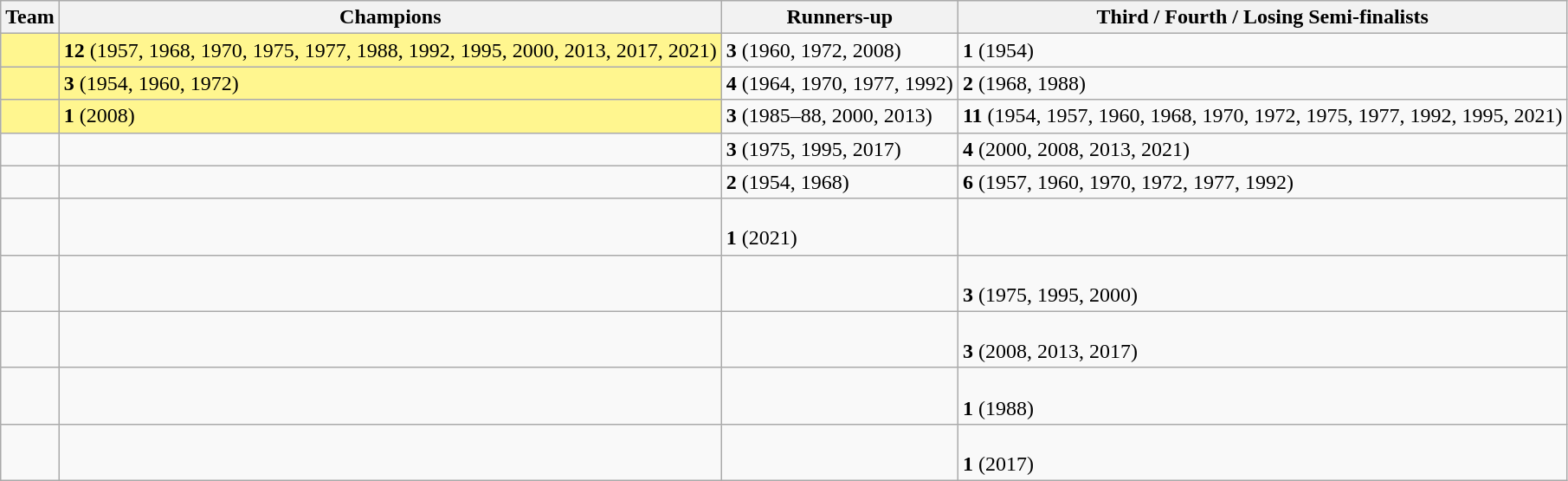<table class="wikitable sortable">
<tr>
<th>Team</th>
<th>Champions</th>
<th>Runners-up</th>
<th>Third / Fourth / Losing Semi-finalists</th>
</tr>
<tr>
<td style="background:#fff68f"><strong></strong></td>
<td style="background:#fff68f"><strong>12</strong> (1957, 1968, 1970, 1975, 1977, 1988, 1992, 1995, 2000, 2013, 2017, 2021)</td>
<td><strong>3</strong> (1960, 1972, 2008)</td>
<td><strong>1</strong> (1954)</td>
</tr>
<tr>
<td style="background:#fff68f"><strong><em></em></strong></td>
<td style="background:#fff68f"><strong>3</strong> (1954, 1960, 1972)</td>
<td><strong>4</strong> (1964, 1970, 1977, 1992)</td>
<td><strong>2</strong> (1968, 1988)</td>
</tr>
<tr>
<td style="background:#fff68f"><strong></strong></td>
<td style="background:#fff68f"><strong>1</strong> (2008)</td>
<td><strong>3</strong> (1985–88, 2000, 2013)</td>
<td><strong>11</strong> (1954, 1957, 1960, 1968, 1970, 1972, 1975, 1977, 1992, 1995, 2021)</td>
</tr>
<tr>
<td></td>
<td></td>
<td><strong>3</strong> (1975, 1995, 2017)</td>
<td><strong>4</strong> (2000, 2008, 2013, 2021)</td>
</tr>
<tr>
<td></td>
<td></td>
<td><strong>2</strong> (1954, 1968)</td>
<td><strong>6</strong> (1957, 1960, 1970, 1972, 1977, 1992)</td>
</tr>
<tr>
<td></td>
<td></td>
<td><br><strong>1</strong> (2021)</td>
<td></td>
</tr>
<tr>
<td></td>
<td></td>
<td></td>
<td><br><strong>3</strong> (1975, 1995, 2000)</td>
</tr>
<tr>
<td></td>
<td></td>
<td></td>
<td><br><strong>3</strong> (2008, 2013, 2017)</td>
</tr>
<tr>
<td></td>
<td></td>
<td></td>
<td><br><strong>1</strong> (1988)</td>
</tr>
<tr>
<td></td>
<td></td>
<td></td>
<td><br><strong>1</strong> (2017)</td>
</tr>
</table>
